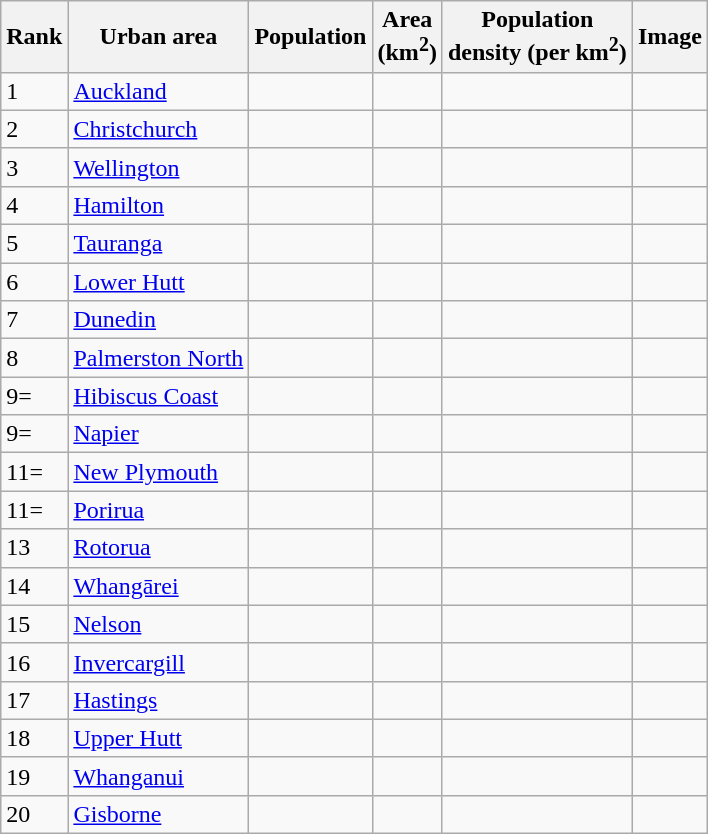<table class="sortable wikitable">
<tr>
<th>Rank</th>
<th>Urban area</th>
<th>Population</th>
<th>Area <br>(km<sup>2</sup>)</th>
<th>Population <br>density (per km<sup>2</sup>)</th>
<th class="unsortable">Image</th>
</tr>
<tr>
<td>1</td>
<td><a href='#'>Auckland</a></td>
<td align=right></td>
<td align=right></td>
<td align=right></td>
<td></td>
</tr>
<tr>
<td>2</td>
<td><a href='#'>Christchurch</a></td>
<td align=right></td>
<td align=right></td>
<td align=right></td>
<td></td>
</tr>
<tr>
<td>3</td>
<td><a href='#'>Wellington</a></td>
<td align=right></td>
<td align=right></td>
<td align=right></td>
<td></td>
</tr>
<tr>
<td>4</td>
<td><a href='#'>Hamilton</a></td>
<td align=right></td>
<td align=right></td>
<td align=right></td>
<td></td>
</tr>
<tr>
<td>5</td>
<td><a href='#'>Tauranga</a></td>
<td align=right></td>
<td align=right></td>
<td align=right></td>
<td></td>
</tr>
<tr>
<td>6</td>
<td><a href='#'>Lower Hutt</a></td>
<td align=right></td>
<td align=right></td>
<td align=right></td>
<td></td>
</tr>
<tr>
<td>7</td>
<td><a href='#'>Dunedin</a></td>
<td align=right></td>
<td align=right></td>
<td align=right></td>
<td></td>
</tr>
<tr>
<td>8</td>
<td><a href='#'>Palmerston North</a></td>
<td align=right></td>
<td align=right></td>
<td align=right></td>
<td></td>
</tr>
<tr>
<td>9=</td>
<td><a href='#'>Hibiscus Coast</a></td>
<td align="right"></td>
<td align="right"></td>
<td align="right"></td>
<td></td>
</tr>
<tr>
<td>9=</td>
<td><a href='#'>Napier</a></td>
<td align="right"></td>
<td align="right"></td>
<td align="right"></td>
<td></td>
</tr>
<tr>
<td>11=</td>
<td><a href='#'>New Plymouth</a></td>
<td align="right"></td>
<td align="right"></td>
<td align="right"></td>
<td></td>
</tr>
<tr>
<td>11=</td>
<td><a href='#'>Porirua</a></td>
<td align="right"></td>
<td align="right"></td>
<td align="right"></td>
<td></td>
</tr>
<tr>
<td>13</td>
<td><a href='#'>Rotorua</a></td>
<td align="right"></td>
<td align="right"></td>
<td align="right"></td>
<td></td>
</tr>
<tr>
<td>14</td>
<td><a href='#'>Whangārei</a></td>
<td align="right"></td>
<td align="right"></td>
<td align="right"></td>
<td></td>
</tr>
<tr>
<td>15</td>
<td><a href='#'>Nelson</a></td>
<td align=right></td>
<td align=right></td>
<td align=right></td>
<td></td>
</tr>
<tr>
<td>16</td>
<td><a href='#'>Invercargill</a></td>
<td align="right"></td>
<td align="right"></td>
<td align="right"></td>
<td></td>
</tr>
<tr>
<td>17</td>
<td><a href='#'>Hastings</a></td>
<td align="right"></td>
<td align="right"></td>
<td align="right"></td>
<td></td>
</tr>
<tr>
<td>18</td>
<td><a href='#'>Upper Hutt</a></td>
<td align=right></td>
<td align=right></td>
<td align=right></td>
<td></td>
</tr>
<tr>
<td>19</td>
<td><a href='#'>Whanganui</a></td>
<td align=right></td>
<td align=right></td>
<td align=right></td>
<td></td>
</tr>
<tr>
<td>20</td>
<td><a href='#'>Gisborne</a></td>
<td align=right></td>
<td align=right></td>
<td align=right></td>
<td></td>
</tr>
</table>
